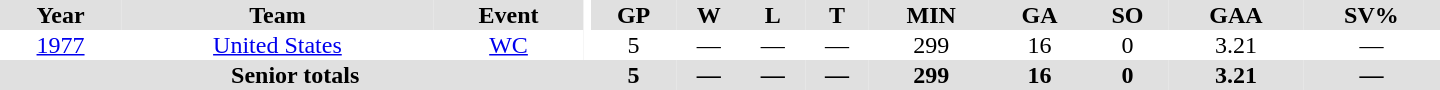<table border="0" cellpadding="1" cellspacing="0" ID="Table3" style="text-align:center; width:60em">
<tr ALIGN="center" bgcolor="#e0e0e0">
<th>Year</th>
<th>Team</th>
<th>Event</th>
<th rowspan="99" bgcolor="#ffffff"></th>
<th>GP</th>
<th>W</th>
<th>L</th>
<th>T</th>
<th>MIN</th>
<th>GA</th>
<th>SO</th>
<th>GAA</th>
<th>SV%</th>
</tr>
<tr>
<td><a href='#'>1977</a></td>
<td><a href='#'>United States</a></td>
<td><a href='#'>WC</a></td>
<td>5</td>
<td>—</td>
<td>—</td>
<td>—</td>
<td>299</td>
<td>16</td>
<td>0</td>
<td>3.21</td>
<td>—</td>
</tr>
<tr bgcolor="#e0e0e0">
<th colspan=4>Senior totals</th>
<th>5</th>
<th>—</th>
<th>—</th>
<th>—</th>
<th>299</th>
<th>16</th>
<th>0</th>
<th>3.21</th>
<th>—</th>
</tr>
</table>
